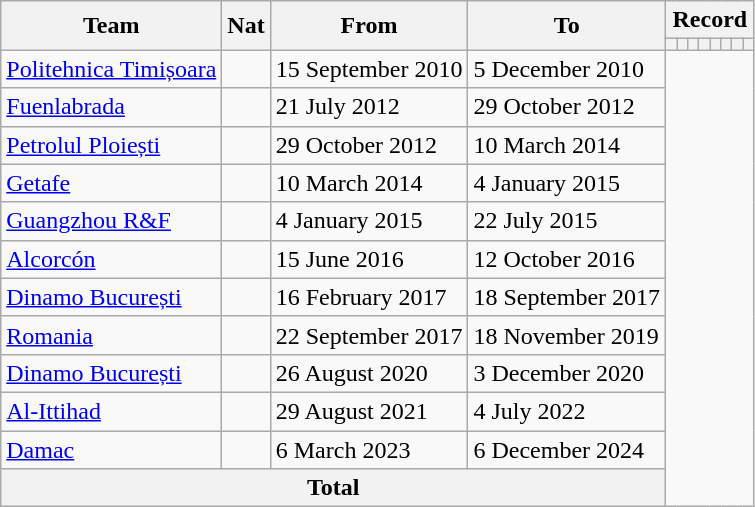<table class="wikitable" style="text-align: center">
<tr>
<th rowspan=2>Team</th>
<th rowspan=2>Nat</th>
<th rowspan=2>From</th>
<th rowspan=2>To</th>
<th colspan=8>Record</th>
</tr>
<tr>
<th></th>
<th></th>
<th></th>
<th></th>
<th></th>
<th></th>
<th></th>
<th></th>
</tr>
<tr>
<td align=left><a href='#'>Politehnica Timișoara</a></td>
<td></td>
<td align=left>15 September 2010</td>
<td align=left>5 December 2010<br></td>
</tr>
<tr>
<td align=left><a href='#'>Fuenlabrada</a></td>
<td></td>
<td align=left>21 July 2012</td>
<td align=left>29 October 2012<br></td>
</tr>
<tr>
<td align=left><a href='#'>Petrolul Ploiești</a></td>
<td></td>
<td align=left>29 October 2012</td>
<td align=left>10 March 2014<br></td>
</tr>
<tr>
<td align=left><a href='#'>Getafe</a></td>
<td></td>
<td align=left>10 March 2014</td>
<td align=left>4 January 2015<br></td>
</tr>
<tr>
<td align=left><a href='#'>Guangzhou R&F</a></td>
<td></td>
<td align=left>4 January 2015</td>
<td align=left>22 July 2015<br></td>
</tr>
<tr>
<td align=left><a href='#'>Alcorcón</a></td>
<td></td>
<td align=left>15 June 2016</td>
<td align=left>12 October 2016<br></td>
</tr>
<tr>
<td align=left><a href='#'>Dinamo București</a></td>
<td></td>
<td align =left>16 February 2017</td>
<td align=left>18 September 2017<br></td>
</tr>
<tr>
<td align=left><a href='#'>Romania</a></td>
<td></td>
<td align =left>22 September 2017</td>
<td align=left>18 November 2019<br></td>
</tr>
<tr>
<td align=left><a href='#'>Dinamo București</a></td>
<td></td>
<td align=left>26 August 2020</td>
<td align=left>3 December 2020<br></td>
</tr>
<tr>
<td align=left><a href='#'>Al-Ittihad</a></td>
<td></td>
<td align=left>29 August 2021</td>
<td align=left>4 July 2022<br></td>
</tr>
<tr>
<td align=left><a href='#'>Damac</a></td>
<td></td>
<td align=left>6 March 2023</td>
<td align=left>6 December 2024<br></td>
</tr>
<tr>
<th colspan=4>Total<br></th>
</tr>
</table>
